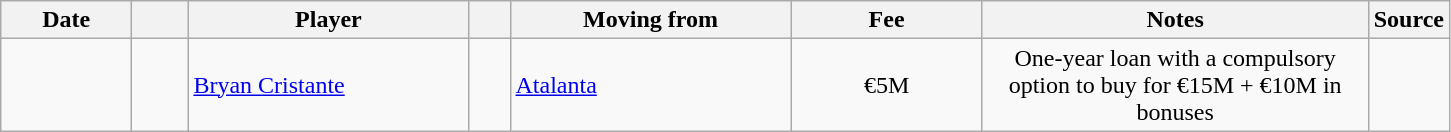<table class="wikitable sortable">
<tr>
<th style="width:80px;">Date</th>
<th style="width:30px;"></th>
<th style="width:180px;">Player</th>
<th style="width:20px;"></th>
<th style="width:180px;">Moving from</th>
<th style="width:120px;" class="unsortable">Fee</th>
<th style="width:250px;" class="unsortable">Notes</th>
<th style="width:20px;">Source</th>
</tr>
<tr>
<td></td>
<td align=center></td>
<td> <a href='#'>Bryan Cristante</a></td>
<td align=center></td>
<td> <a href='#'>Atalanta</a></td>
<td align=center>€5M</td>
<td align=center>One-year loan with a compulsory option to buy for €15M + €10M in bonuses</td>
<td></td>
</tr>
</table>
